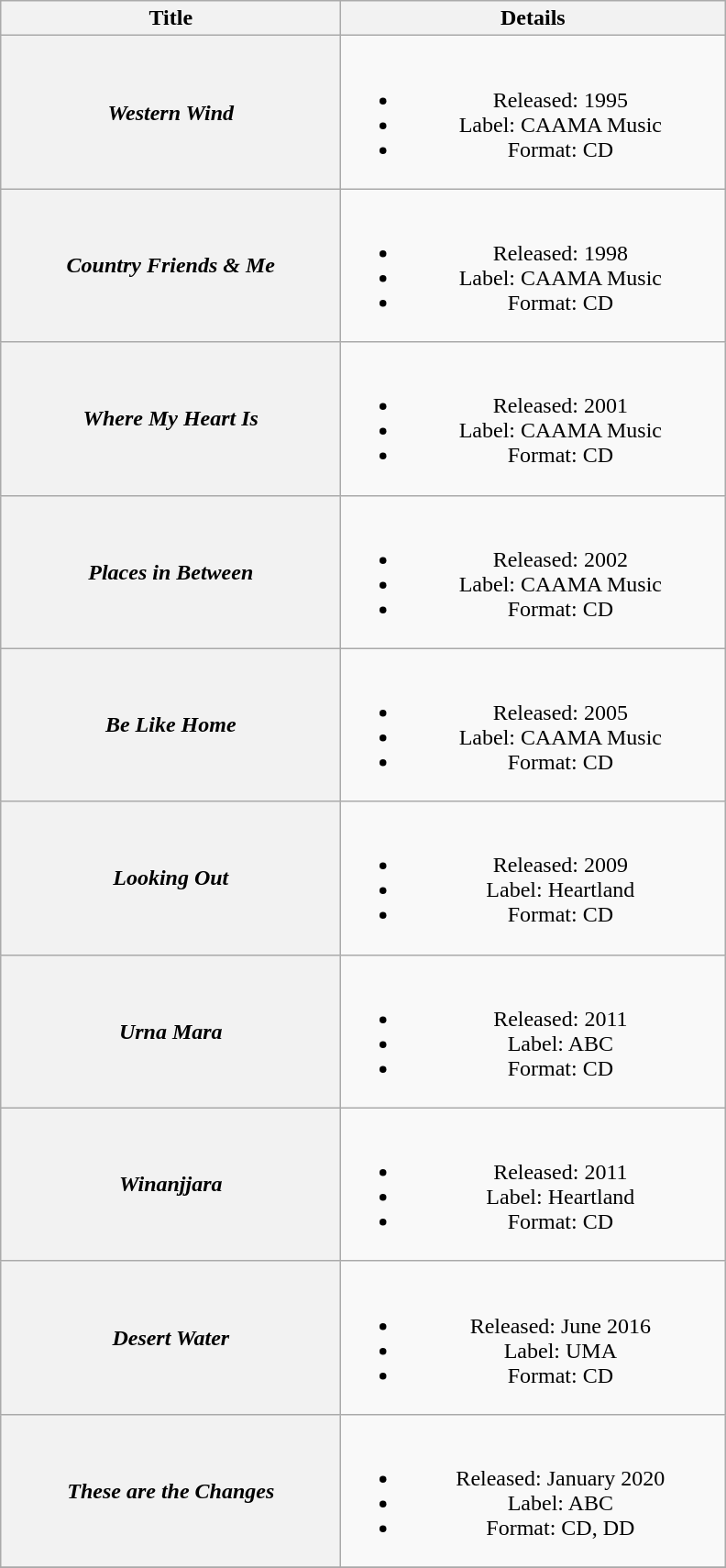<table class="wikitable plainrowheaders" style="text-align:center;" border="1">
<tr>
<th scope="col" style="width:15em;">Title</th>
<th scope="col" style="width:17em;">Details</th>
</tr>
<tr>
<th scope="row"><em>Western Wind</em></th>
<td><br><ul><li>Released: 1995</li><li>Label: CAAMA Music</li><li>Format: CD</li></ul></td>
</tr>
<tr>
<th scope="row"><em>Country Friends & Me</em></th>
<td><br><ul><li>Released: 1998</li><li>Label: CAAMA Music</li><li>Format: CD</li></ul></td>
</tr>
<tr>
<th scope="row"><em>Where My Heart Is</em></th>
<td><br><ul><li>Released: 2001</li><li>Label: CAAMA Music</li><li>Format: CD</li></ul></td>
</tr>
<tr>
<th scope="row"><em>Places in Between</em></th>
<td><br><ul><li>Released: 2002</li><li>Label: CAAMA Music</li><li>Format: CD</li></ul></td>
</tr>
<tr>
<th scope="row"><em>Be Like Home</em></th>
<td><br><ul><li>Released: 2005</li><li>Label: CAAMA Music</li><li>Format: CD</li></ul></td>
</tr>
<tr>
<th scope="row"><em>Looking Out</em></th>
<td><br><ul><li>Released: 2009</li><li>Label: Heartland</li><li>Format: CD</li></ul></td>
</tr>
<tr>
<th scope="row"><em>Urna Mara</em></th>
<td><br><ul><li>Released: 2011</li><li>Label: ABC</li><li>Format: CD</li></ul></td>
</tr>
<tr>
<th scope="row"><em>Winanjjara</em> <br></th>
<td><br><ul><li>Released: 2011</li><li>Label: Heartland</li><li>Format: CD</li></ul></td>
</tr>
<tr>
<th scope="row"><em>Desert Water</em> <br></th>
<td><br><ul><li>Released: June 2016</li><li>Label: UMA</li><li>Format: CD</li></ul></td>
</tr>
<tr>
<th scope="row"><em>These are the Changes</em></th>
<td><br><ul><li>Released: January 2020</li><li>Label: ABC</li><li>Format: CD, DD</li></ul></td>
</tr>
<tr>
</tr>
</table>
